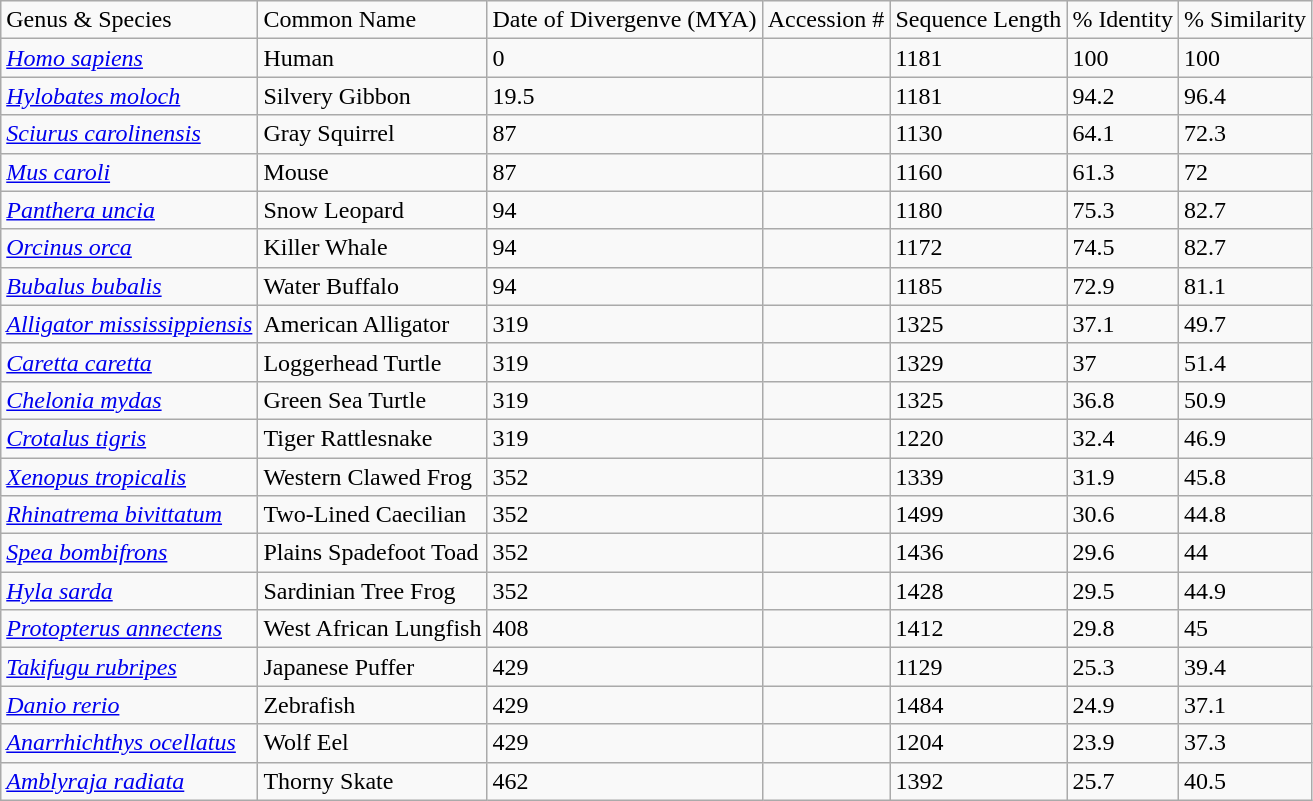<table class="wikitable">
<tr>
<td>Genus & Species</td>
<td>Common Name</td>
<td>Date of Divergenve (MYA)</td>
<td>Accession #</td>
<td>Sequence Length</td>
<td>% Identity</td>
<td>% Similarity</td>
</tr>
<tr>
<td><a href='#'><em>Homo sapiens</em></a></td>
<td>Human</td>
<td>0</td>
<td></td>
<td>1181</td>
<td>100</td>
<td>100</td>
</tr>
<tr>
<td><a href='#'><em>Hylobates moloch</em></a></td>
<td>Silvery Gibbon</td>
<td>19.5</td>
<td></td>
<td>1181</td>
<td>94.2</td>
<td>96.4</td>
</tr>
<tr>
<td><a href='#'><em>Sciurus carolinensis</em></a></td>
<td>Gray Squirrel</td>
<td>87</td>
<td></td>
<td>1130</td>
<td>64.1</td>
<td>72.3</td>
</tr>
<tr>
<td><a href='#'><em>Mus caroli</em></a></td>
<td>Mouse</td>
<td>87</td>
<td></td>
<td>1160</td>
<td>61.3</td>
<td>72</td>
</tr>
<tr>
<td><a href='#'><em>Panthera uncia</em></a></td>
<td>Snow Leopard</td>
<td>94</td>
<td></td>
<td>1180</td>
<td>75.3</td>
<td>82.7</td>
</tr>
<tr>
<td><a href='#'><em>Orcinus orca</em></a></td>
<td>Killer Whale</td>
<td>94</td>
<td></td>
<td>1172</td>
<td>74.5</td>
<td>82.7</td>
</tr>
<tr>
<td><a href='#'><em>Bubalus bubalis</em></a></td>
<td>Water Buffalo</td>
<td>94</td>
<td></td>
<td>1185</td>
<td>72.9</td>
<td>81.1</td>
</tr>
<tr>
<td><a href='#'><em>Alligator mississippiensis</em></a></td>
<td>American Alligator</td>
<td>319</td>
<td></td>
<td>1325</td>
<td>37.1</td>
<td>49.7</td>
</tr>
<tr>
<td><a href='#'><em>Caretta caretta</em></a></td>
<td>Loggerhead Turtle</td>
<td>319</td>
<td></td>
<td>1329</td>
<td>37</td>
<td>51.4</td>
</tr>
<tr>
<td><a href='#'><em>Chelonia mydas</em></a></td>
<td>Green Sea Turtle</td>
<td>319</td>
<td></td>
<td>1325</td>
<td>36.8</td>
<td>50.9</td>
</tr>
<tr>
<td><a href='#'><em>Crotalus tigris</em></a></td>
<td>Tiger Rattlesnake</td>
<td>319</td>
<td></td>
<td>1220</td>
<td>32.4</td>
<td>46.9</td>
</tr>
<tr>
<td><a href='#'><em>Xenopus tropicalis</em></a></td>
<td>Western Clawed Frog</td>
<td>352</td>
<td></td>
<td>1339</td>
<td>31.9</td>
<td>45.8</td>
</tr>
<tr>
<td><em><a href='#'>Rhinatrema bivittatum</a></em></td>
<td>Two-Lined Caecilian</td>
<td>352</td>
<td></td>
<td>1499</td>
<td>30.6</td>
<td>44.8</td>
</tr>
<tr>
<td><a href='#'><em>Spea bombifrons</em></a></td>
<td>Plains Spadefoot Toad</td>
<td>352</td>
<td></td>
<td>1436</td>
<td>29.6</td>
<td>44</td>
</tr>
<tr>
<td><a href='#'><em>Hyla sarda</em></a></td>
<td>Sardinian Tree Frog</td>
<td>352</td>
<td></td>
<td>1428</td>
<td>29.5</td>
<td>44.9</td>
</tr>
<tr>
<td><a href='#'><em>Protopterus annectens</em></a></td>
<td>West African Lungfish</td>
<td>408</td>
<td></td>
<td>1412</td>
<td>29.8</td>
<td>45</td>
</tr>
<tr>
<td><em><a href='#'>Takifugu rubripes</a></em></td>
<td>Japanese Puffer</td>
<td>429</td>
<td></td>
<td>1129</td>
<td>25.3</td>
<td>39.4</td>
</tr>
<tr>
<td><a href='#'><em>Danio rerio</em></a></td>
<td>Zebrafish</td>
<td>429</td>
<td></td>
<td>1484</td>
<td>24.9</td>
<td>37.1</td>
</tr>
<tr>
<td><a href='#'><em>Anarrhichthys ocellatus</em></a></td>
<td>Wolf Eel</td>
<td>429</td>
<td></td>
<td>1204</td>
<td>23.9</td>
<td>37.3</td>
</tr>
<tr>
<td><a href='#'><em>Amblyraja radiata</em></a></td>
<td>Thorny Skate</td>
<td>462</td>
<td></td>
<td>1392</td>
<td>25.7</td>
<td>40.5</td>
</tr>
</table>
